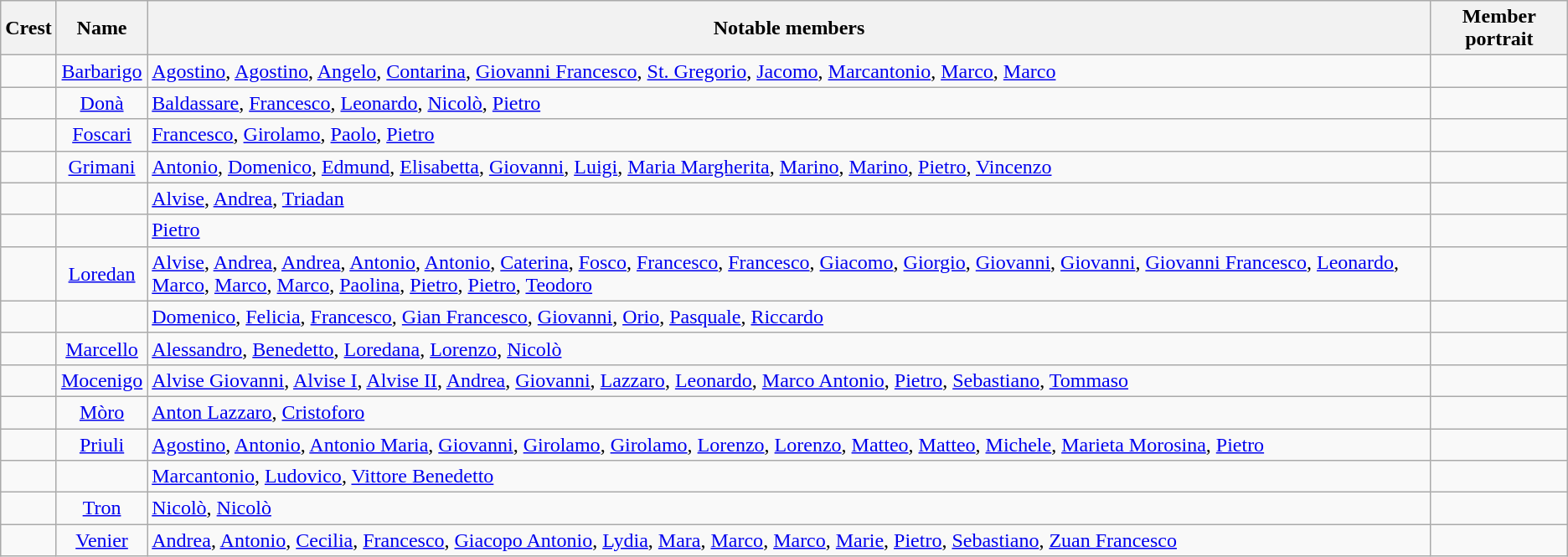<table class="wikitable">
<tr>
<th>Crest</th>
<th>Name</th>
<th>Notable members</th>
<th>Member portrait</th>
</tr>
<tr>
<td style="text-align:center"></td>
<td style="text-align:center"><a href='#'>Barbarigo</a></td>
<td><a href='#'>Agostino</a>, <a href='#'>Agostino</a>, <a href='#'>Angelo</a>, <a href='#'>Contarina</a>, <a href='#'>Giovanni Francesco</a>, <a href='#'>St. Gregorio</a>, <a href='#'>Jacomo</a>, <a href='#'>Marcantonio</a>, <a href='#'>Marco</a>, <a href='#'>Marco</a></td>
<td style="text-align:center"></td>
</tr>
<tr>
<td style="text-align:center"></td>
<td style="text-align:center"><a href='#'>Donà</a></td>
<td><a href='#'>Baldassare</a>, <a href='#'>Francesco</a>, <a href='#'>Leonardo</a>, <a href='#'>Nicolò</a>, <a href='#'>Pietro</a></td>
<td style="text-align:center"></td>
</tr>
<tr>
<td style="text-align:center"></td>
<td style="text-align:center"><a href='#'>Foscari</a></td>
<td><a href='#'>Francesco</a>, <a href='#'>Girolamo</a>, <a href='#'>Paolo</a>, <a href='#'>Pietro</a></td>
<td style="text-align:center"></td>
</tr>
<tr>
<td style="text-align:center"></td>
<td style="text-align:center"><a href='#'>Grimani</a></td>
<td><a href='#'>Antonio</a>, <a href='#'>Domenico</a>, <a href='#'>Edmund</a>, <a href='#'>Elisabetta</a>, <a href='#'>Giovanni</a>, <a href='#'>Luigi</a>, <a href='#'>Maria Margherita</a>, <a href='#'>Marino</a>, <a href='#'>Marino</a>, <a href='#'>Pietro</a>, <a href='#'>Vincenzo</a></td>
<td style="text-align:center"></td>
</tr>
<tr>
<td style="text-align:center"></td>
<td style="text-align:center"></td>
<td><a href='#'>Alvise</a>, <a href='#'>Andrea</a>, <a href='#'>Triadan</a></td>
<td style="text-align:center"></td>
</tr>
<tr>
<td style="text-align:center"></td>
<td style="text-align:center"></td>
<td><a href='#'>Pietro</a></td>
<td style="text-align:center"></td>
</tr>
<tr>
<td style="text-align:center"></td>
<td style="text-align:center"><a href='#'>Loredan</a></td>
<td><a href='#'>Alvise</a>, <a href='#'>Andrea</a>, <a href='#'>Andrea</a>, <a href='#'>Antonio</a>, <a href='#'>Antonio</a>, <a href='#'>Caterina</a>, <a href='#'>Fosco</a>, <a href='#'>Francesco</a>, <a href='#'>Francesco</a>, <a href='#'>Giacomo</a>, <a href='#'>Giorgio</a>, <a href='#'>Giovanni</a>, <a href='#'>Giovanni</a>, <a href='#'>Giovanni Francesco</a>, <a href='#'>Leonardo</a>, <a href='#'>Marco</a>, <a href='#'>Marco</a>, <a href='#'>Marco</a>, <a href='#'>Paolina</a>, <a href='#'>Pietro</a>, <a href='#'>Pietro</a>, <a href='#'>Teodoro</a></td>
<td style="text-align:center"></td>
</tr>
<tr>
<td style="text-align:center"></td>
<td style="text-align:center"></td>
<td><a href='#'>Domenico</a>, <a href='#'>Felicia</a>, <a href='#'>Francesco</a>, <a href='#'>Gian Francesco</a>, <a href='#'>Giovanni</a>, <a href='#'>Orio</a>, <a href='#'>Pasquale</a>, <a href='#'>Riccardo</a></td>
<td style="text-align:center"></td>
</tr>
<tr>
<td style="text-align:center"></td>
<td style="text-align:center"><a href='#'>Marcello</a></td>
<td><a href='#'>Alessandro</a>, <a href='#'>Benedetto</a>, <a href='#'>Loredana</a>, <a href='#'>Lorenzo</a>, <a href='#'>Nicolò</a></td>
<td style="text-align:center"></td>
</tr>
<tr>
<td style="text-align:center"></td>
<td style="text-align:center"><a href='#'>Mocenigo</a></td>
<td><a href='#'>Alvise Giovanni</a>, <a href='#'>Alvise I</a>, <a href='#'>Alvise II</a>, <a href='#'>Andrea</a>, <a href='#'>Giovanni</a>, <a href='#'>Lazzaro</a>, <a href='#'>Leonardo</a>, <a href='#'>Marco Antonio</a>, <a href='#'>Pietro</a>, <a href='#'>Sebastiano</a>, <a href='#'>Tommaso</a></td>
<td style="text-align:center"></td>
</tr>
<tr>
<td style="text-align:center"></td>
<td style="text-align:center"><a href='#'>Mòro</a></td>
<td><a href='#'>Anton Lazzaro</a>, <a href='#'>Cristoforo</a></td>
<td style="text-align:center"></td>
</tr>
<tr>
<td style="text-align:center"></td>
<td style="text-align:center"><a href='#'>Priuli</a></td>
<td><a href='#'>Agostino</a>, <a href='#'>Antonio</a>, <a href='#'>Antonio Maria</a>, <a href='#'>Giovanni</a>, <a href='#'>Girolamo</a>, <a href='#'>Girolamo</a>, <a href='#'>Lorenzo</a>, <a href='#'>Lorenzo</a>, <a href='#'>Matteo</a>, <a href='#'>Matteo</a>, <a href='#'>Michele</a>, <a href='#'>Marieta Morosina</a>, <a href='#'>Pietro</a></td>
<td style="text-align:center"></td>
</tr>
<tr>
<td style="text-align:center"></td>
<td style="text-align:center"></td>
<td><a href='#'>Marcantonio</a>, <a href='#'>Ludovico</a>, <a href='#'>Vittore Benedetto</a></td>
<td style="text-align:center"></td>
</tr>
<tr>
<td style="text-align:center"></td>
<td style="text-align:center"><a href='#'>Tron</a></td>
<td><a href='#'>Nicolò</a>, <a href='#'>Nicolò</a></td>
<td style="text-align:center"></td>
</tr>
<tr>
<td style="text-align:center"></td>
<td style="text-align:center"><a href='#'>Venier</a></td>
<td><a href='#'>Andrea</a>, <a href='#'>Antonio</a>, <a href='#'>Cecilia</a>, <a href='#'>Francesco</a>, <a href='#'>Giacopo Antonio</a>, <a href='#'>Lydia</a>, <a href='#'>Mara</a>, <a href='#'>Marco</a>, <a href='#'>Marco</a>, <a href='#'>Marie</a>, <a href='#'>Pietro</a>, <a href='#'>Sebastiano</a>, <a href='#'>Zuan Francesco</a></td>
<td style="text-align:center"></td>
</tr>
</table>
